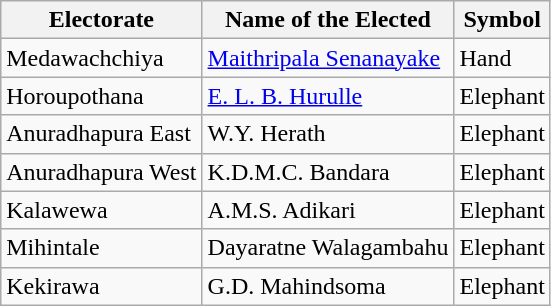<table class="wikitable" border="1">
<tr>
<th>Electorate</th>
<th>Name of the Elected</th>
<th>Symbol</th>
</tr>
<tr>
<td>Medawachchiya</td>
<td><a href='#'>Maithripala Senanayake</a></td>
<td>Hand</td>
</tr>
<tr>
<td>Horoupothana</td>
<td><a href='#'>E. L. B. Hurulle</a></td>
<td>Elephant</td>
</tr>
<tr>
<td>Anuradhapura East</td>
<td>W.Y. Herath</td>
<td>Elephant</td>
</tr>
<tr>
<td>Anuradhapura West</td>
<td>K.D.M.C. Bandara</td>
<td>Elephant</td>
</tr>
<tr>
<td>Kalawewa</td>
<td>A.M.S. Adikari</td>
<td>Elephant</td>
</tr>
<tr>
<td>Mihintale</td>
<td>Dayaratne Walagambahu</td>
<td>Elephant</td>
</tr>
<tr>
<td>Kekirawa</td>
<td>G.D. Mahindsoma</td>
<td>Elephant</td>
</tr>
</table>
